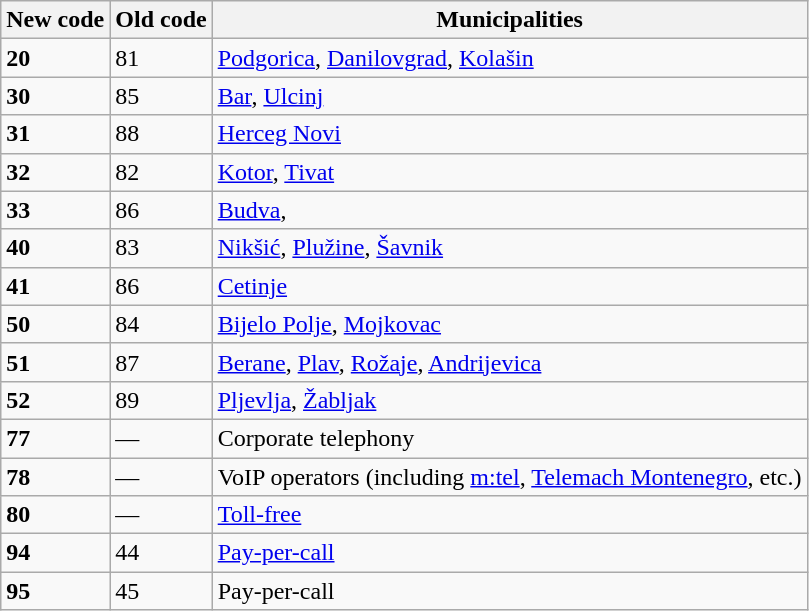<table class="sortable wikitable">
<tr>
<th>New code</th>
<th>Old code</th>
<th>Municipalities</th>
</tr>
<tr>
<td><strong>20</strong></td>
<td>81</td>
<td><a href='#'>Podgorica</a>, <a href='#'>Danilovgrad</a>, <a href='#'>Kolašin</a></td>
</tr>
<tr>
<td><strong>30</strong></td>
<td>85</td>
<td><a href='#'>Bar</a>, <a href='#'>Ulcinj</a></td>
</tr>
<tr>
<td><strong>31</strong></td>
<td>88</td>
<td><a href='#'>Herceg Novi</a></td>
</tr>
<tr>
<td><strong>32</strong></td>
<td>82</td>
<td><a href='#'>Kotor</a>, <a href='#'>Tivat</a></td>
</tr>
<tr>
<td><strong>33</strong></td>
<td>86</td>
<td><a href='#'>Budva</a>,</td>
</tr>
<tr>
<td><strong>40</strong></td>
<td>83</td>
<td><a href='#'>Nikšić</a>, <a href='#'>Plužine</a>, <a href='#'>Šavnik</a></td>
</tr>
<tr>
<td><strong>41</strong></td>
<td>86</td>
<td><a href='#'>Cetinje</a></td>
</tr>
<tr>
<td><strong>50</strong></td>
<td>84</td>
<td><a href='#'>Bijelo Polje</a>, <a href='#'>Mojkovac</a></td>
</tr>
<tr>
<td><strong>51</strong></td>
<td>87</td>
<td><a href='#'>Berane</a>, <a href='#'>Plav</a>, <a href='#'>Rožaje</a>, <a href='#'>Andrijevica</a></td>
</tr>
<tr>
<td><strong>52</strong></td>
<td>89</td>
<td><a href='#'>Pljevlja</a>, <a href='#'>Žabljak</a></td>
</tr>
<tr>
<td><strong>77</strong></td>
<td>—</td>
<td>Corporate telephony</td>
</tr>
<tr>
<td><strong>78</strong></td>
<td>—</td>
<td>VoIP operators (including <a href='#'>m:tel</a>, <a href='#'>Telemach Montenegro</a>, etc.)</td>
</tr>
<tr>
<td><strong>80</strong></td>
<td>—</td>
<td><a href='#'>Toll-free</a></td>
</tr>
<tr>
<td><strong>94</strong></td>
<td>44</td>
<td><a href='#'>Pay-per-call</a></td>
</tr>
<tr>
<td><strong>95</strong></td>
<td>45</td>
<td>Pay-per-call</td>
</tr>
</table>
